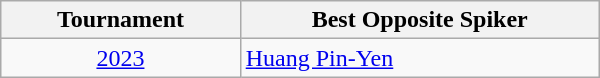<table class=wikitable style="width: 400px;">
<tr>
<th>Tournament</th>
<th style="width: 60%;">Best Opposite Spiker</th>
</tr>
<tr>
<td style="text-align:center;"><a href='#'>2023</a></td>
<td> <a href='#'>Huang Pin-Yen</a></td>
</tr>
</table>
